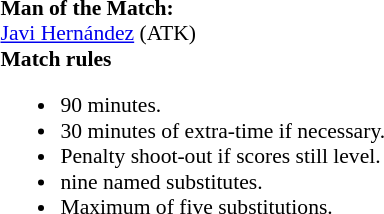<table style="width:100%;font-size:90%">
<tr>
<td><br><strong>Man of the Match:</strong> 
<br> <a href='#'>Javi Hernández</a> (ATK)<br><strong>Match rules</strong><ul><li>90 minutes.</li><li>30 minutes of extra-time if necessary.</li><li>Penalty shoot-out if scores still level.</li><li>nine named substitutes.</li><li>Maximum of five substitutions.</li></ul></td>
</tr>
</table>
